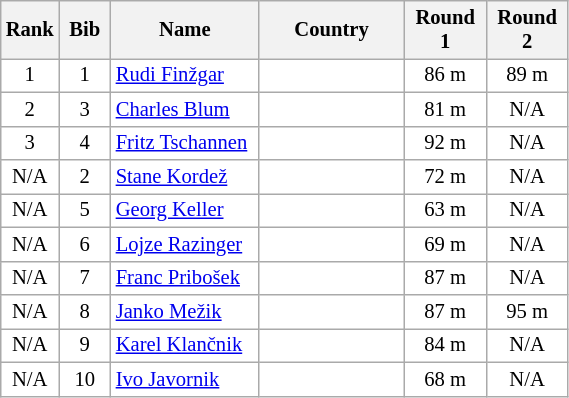<table class="wikitable sortable" style="background:#fff; font-size:86%; width:30%; line-height:16px; border:grey solid 1px; border-collapse:collapse;">
<tr>
<th width="30">Rank</th>
<th width="30">Bib</th>
<th width="100">Name</th>
<th width="100">Country</th>
<th width="50">Round 1</th>
<th width="50">Round 2</th>
</tr>
<tr>
<td align=center>1</td>
<td align=center>1</td>
<td><a href='#'>Rudi Finžgar</a></td>
<td></td>
<td align=center>86 m</td>
<td align=center>89 m</td>
</tr>
<tr>
<td align=center>2</td>
<td align=center>3</td>
<td><a href='#'>Charles Blum</a></td>
<td></td>
<td align=center>81 m</td>
<td align=center>N/A</td>
</tr>
<tr>
<td align=center>3</td>
<td align=center>4</td>
<td><a href='#'>Fritz Tschannen</a></td>
<td></td>
<td align=center>92 m</td>
<td align=center>N/A</td>
</tr>
<tr>
<td align=center>N/A</td>
<td align=center>2</td>
<td><a href='#'>Stane Kordež</a></td>
<td></td>
<td align=center>72 m</td>
<td align=center>N/A</td>
</tr>
<tr>
<td align=center>N/A</td>
<td align=center>5</td>
<td><a href='#'>Georg Keller</a></td>
<td></td>
<td align=center>63 m</td>
<td align=center>N/A</td>
</tr>
<tr>
<td align=center>N/A</td>
<td align=center>6</td>
<td><a href='#'>Lojze Razinger</a></td>
<td></td>
<td align=center>69 m</td>
<td align=center>N/A</td>
</tr>
<tr>
<td align=center>N/A</td>
<td align=center>7</td>
<td><a href='#'>Franc Pribošek</a></td>
<td></td>
<td align=center>87 m</td>
<td align=center>N/A</td>
</tr>
<tr>
<td align=center>N/A</td>
<td align=center>8</td>
<td><a href='#'>Janko Mežik</a></td>
<td></td>
<td align=center>87 m</td>
<td align=center>95 m</td>
</tr>
<tr>
<td align=center>N/A</td>
<td align=center>9</td>
<td><a href='#'>Karel Klančnik</a></td>
<td></td>
<td align=center>84 m</td>
<td align=center>N/A</td>
</tr>
<tr>
<td align=center>N/A</td>
<td align=center>10</td>
<td><a href='#'>Ivo Javornik</a></td>
<td></td>
<td align=center>68 m</td>
<td align=center>N/A</td>
</tr>
</table>
